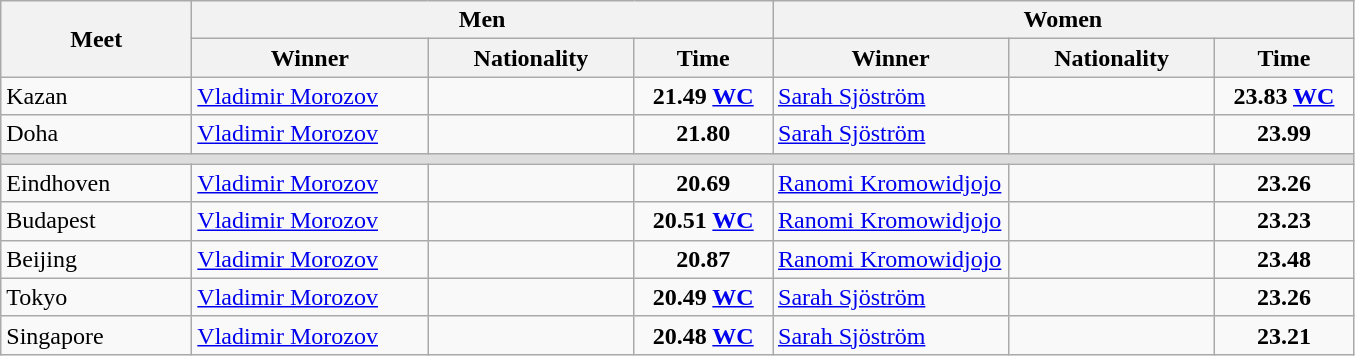<table class="wikitable">
<tr>
<th width=120 rowspan=2>Meet</th>
<th colspan=3>Men</th>
<th colspan=3>Women</th>
</tr>
<tr>
<th width=150>Winner</th>
<th width=130>Nationality</th>
<th width=85>Time</th>
<th width=150>Winner</th>
<th width=130>Nationality</th>
<th width=85>Time</th>
</tr>
<tr>
<td>Kazan</td>
<td><a href='#'>Vladimir Morozov</a></td>
<td></td>
<td align=center><strong>21.49 <a href='#'>WC</a></strong></td>
<td><a href='#'>Sarah Sjöström</a></td>
<td></td>
<td align=center><strong>23.83 <a href='#'>WC</a></strong></td>
</tr>
<tr>
<td>Doha</td>
<td><a href='#'>Vladimir Morozov</a></td>
<td></td>
<td align=center><strong>21.80</strong></td>
<td><a href='#'>Sarah Sjöström</a></td>
<td></td>
<td align=center><strong>23.99</strong></td>
</tr>
<tr bgcolor=#DDDDDD>
<td colspan=7></td>
</tr>
<tr>
<td>Eindhoven</td>
<td><a href='#'>Vladimir Morozov</a></td>
<td></td>
<td align=center><strong>20.69</strong></td>
<td><a href='#'>Ranomi Kromowidjojo</a></td>
<td></td>
<td align=center><strong>23.26</strong></td>
</tr>
<tr>
<td>Budapest</td>
<td><a href='#'>Vladimir Morozov</a></td>
<td></td>
<td align=center><strong>20.51 <a href='#'>WC</a></strong></td>
<td><a href='#'>Ranomi Kromowidjojo</a></td>
<td></td>
<td align=center><strong>23.23</strong></td>
</tr>
<tr>
<td>Beijing</td>
<td><a href='#'>Vladimir Morozov</a></td>
<td></td>
<td align=center><strong>20.87</strong></td>
<td><a href='#'>Ranomi Kromowidjojo</a></td>
<td></td>
<td align=center><strong>23.48</strong></td>
</tr>
<tr>
<td>Tokyo</td>
<td><a href='#'>Vladimir Morozov</a></td>
<td></td>
<td align=center><strong>20.49 <a href='#'>WC</a></strong></td>
<td><a href='#'>Sarah Sjöström</a></td>
<td></td>
<td align=center><strong>23.26</strong></td>
</tr>
<tr>
<td>Singapore</td>
<td><a href='#'>Vladimir Morozov</a></td>
<td></td>
<td align=center><strong>20.48 <a href='#'>WC</a></strong></td>
<td><a href='#'>Sarah Sjöström</a></td>
<td></td>
<td align=center><strong>23.21</strong></td>
</tr>
</table>
